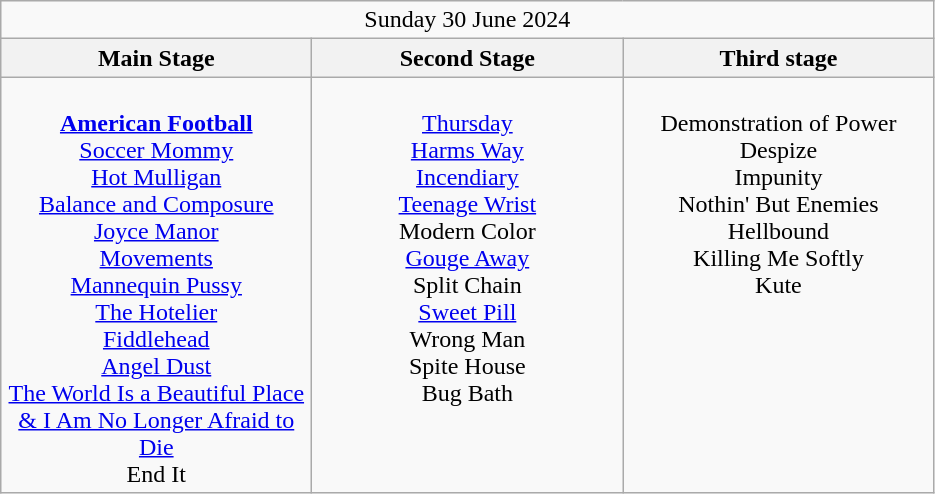<table class="wikitable">
<tr>
<td colspan="4" style="text-align:center;">Sunday 30 June 2024</td>
</tr>
<tr>
<th>Main Stage</th>
<th>Second Stage</th>
<th>Third stage</th>
</tr>
<tr>
<td style="text-align:center; vertical-align:top; width:200px;"><br><strong><a href='#'>American Football</a></strong> <br>
<a href='#'>Soccer Mommy</a><br>
<a href='#'>Hot Mulligan</a><br>
<a href='#'>Balance and Composure</a><br>
<a href='#'>Joyce Manor</a><br>
<a href='#'>Movements</a><br>
<a href='#'>Mannequin Pussy</a><br>
<a href='#'>The Hotelier</a><br>
<a href='#'>Fiddlehead</a><br>
<a href='#'>Angel Dust</a><br>
<a href='#'>The World Is a Beautiful Place & I Am No Longer Afraid to Die</a><br>
End It<br></td>
<td style="text-align:center; vertical-align:top; width:200px;"><br><a href='#'>Thursday</a><br>
<a href='#'>Harms Way</a><br>
<a href='#'>Incendiary</a><br>
<a href='#'>Teenage Wrist</a><br>
Modern Color<br>
<a href='#'>Gouge Away</a><br>
Split Chain<br>
<a href='#'>Sweet Pill</a><br>
Wrong Man<br>
Spite House<br>
Bug Bath</td>
<td style="text-align:center; vertical-align:top; width:200px;"><br>Demonstration of Power<br>
Despize<br>
Impunity<br>
Nothin' But Enemies<br>
Hellbound<br>
Killing Me Softly<br>
Kute</td>
</tr>
</table>
